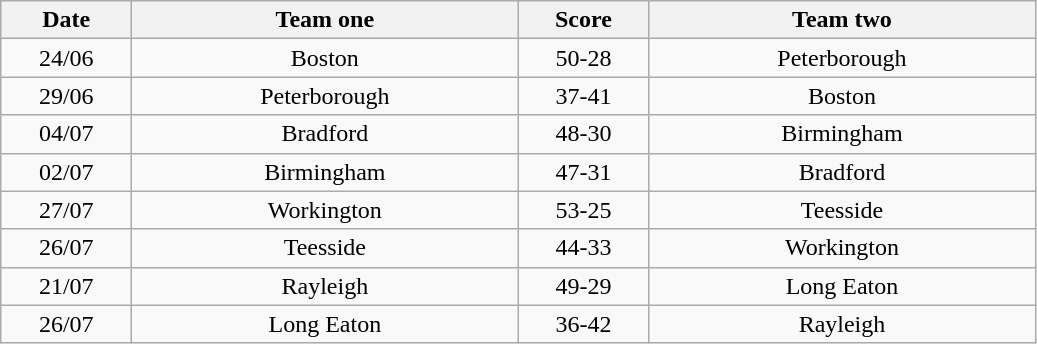<table class="wikitable" style="text-align: center">
<tr>
<th width=80>Date</th>
<th width=250>Team one</th>
<th width=80>Score</th>
<th width=250>Team two</th>
</tr>
<tr>
<td>24/06</td>
<td>Boston</td>
<td>50-28</td>
<td>Peterborough</td>
</tr>
<tr>
<td>29/06</td>
<td>Peterborough</td>
<td>37-41</td>
<td>Boston</td>
</tr>
<tr>
<td>04/07</td>
<td>Bradford</td>
<td>48-30</td>
<td>Birmingham</td>
</tr>
<tr>
<td>02/07</td>
<td>Birmingham</td>
<td>47-31</td>
<td>Bradford</td>
</tr>
<tr>
<td>27/07</td>
<td>Workington</td>
<td>53-25</td>
<td>Teesside</td>
</tr>
<tr>
<td>26/07</td>
<td>Teesside</td>
<td>44-33</td>
<td>Workington</td>
</tr>
<tr>
<td>21/07</td>
<td>Rayleigh</td>
<td>49-29</td>
<td>Long Eaton</td>
</tr>
<tr>
<td>26/07</td>
<td>Long Eaton</td>
<td>36-42</td>
<td>Rayleigh</td>
</tr>
</table>
